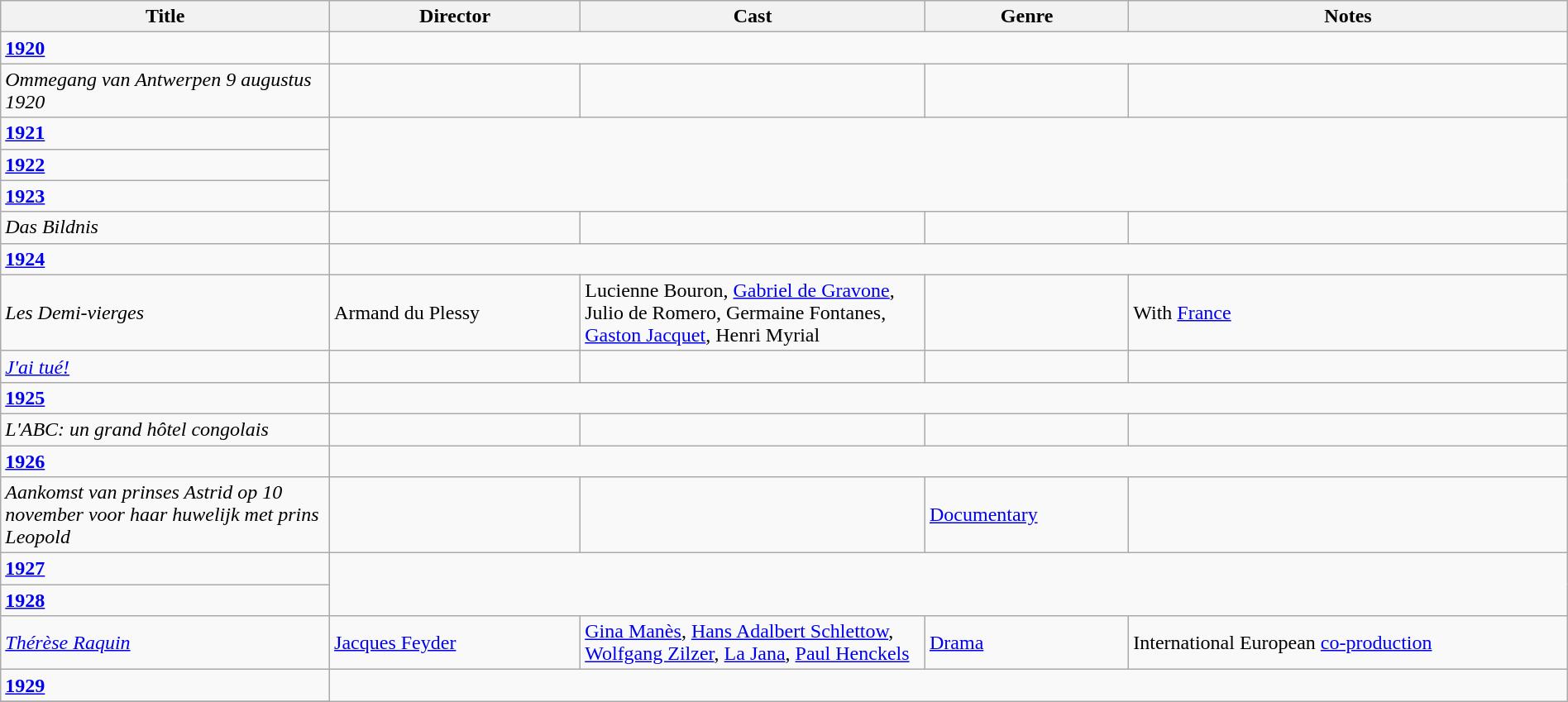<table class="wikitable" width= "100%">
<tr>
<th width=21%>Title</th>
<th width=16%>Director</th>
<th width=22%>Cast</th>
<th width=13%>Genre</th>
<th width=28%>Notes</th>
</tr>
<tr>
<td><strong><a href='#'>1920</a></strong></td>
</tr>
<tr>
<td><em>Ommegang van Antwerpen 9 augustus 1920</em></td>
<td></td>
<td></td>
<td></td>
<td></td>
</tr>
<tr>
<td><strong><a href='#'>1921</a></strong></td>
</tr>
<tr>
<td><strong><a href='#'>1922</a></strong></td>
</tr>
<tr>
<td><strong><a href='#'>1923</a></strong></td>
</tr>
<tr>
<td><em>Das Bildnis</em></td>
<td></td>
<td></td>
<td></td>
<td></td>
</tr>
<tr>
<td><strong><a href='#'>1924</a></strong></td>
</tr>
<tr>
<td><em>Les Demi-vierges</em></td>
<td>Armand du Plessy</td>
<td>Lucienne Bouron, <a href='#'>Gabriel de Gravone</a>, Julio de Romero, Germaine Fontanes, <a href='#'>Gaston Jacquet</a>, Henri Myrial</td>
<td></td>
<td>With <a href='#'>France</a></td>
</tr>
<tr>
<td><em><a href='#'>J'ai tué!</a></em></td>
<td></td>
<td></td>
<td></td>
<td></td>
</tr>
<tr>
<td><strong><a href='#'>1925</a></strong></td>
</tr>
<tr>
<td><em>L'ABC: un grand hôtel congolais</em></td>
<td></td>
<td></td>
<td></td>
<td></td>
</tr>
<tr>
<td><strong><a href='#'>1926</a></strong></td>
</tr>
<tr>
<td><em>Aankomst van prinses Astrid op 10 november voor haar huwelijk met prins Leopold</em></td>
<td></td>
<td></td>
<td><a href='#'>Documentary</a></td>
<td></td>
</tr>
<tr>
<td><strong><a href='#'>1927</a></strong></td>
</tr>
<tr>
<td><strong><a href='#'>1928</a></strong></td>
</tr>
<tr>
<td><em><a href='#'>Thérèse Raquin</a></em></td>
<td><a href='#'>Jacques Feyder</a></td>
<td><a href='#'>Gina Manès</a>, <a href='#'>Hans Adalbert Schlettow</a>, <a href='#'>Wolfgang Zilzer</a>, <a href='#'>La Jana</a>, <a href='#'>Paul Henckels</a></td>
<td><a href='#'>Drama</a></td>
<td>International European <a href='#'>co-production</a></td>
</tr>
<tr>
<td><strong><a href='#'>1929</a></strong></td>
</tr>
<tr>
</tr>
</table>
